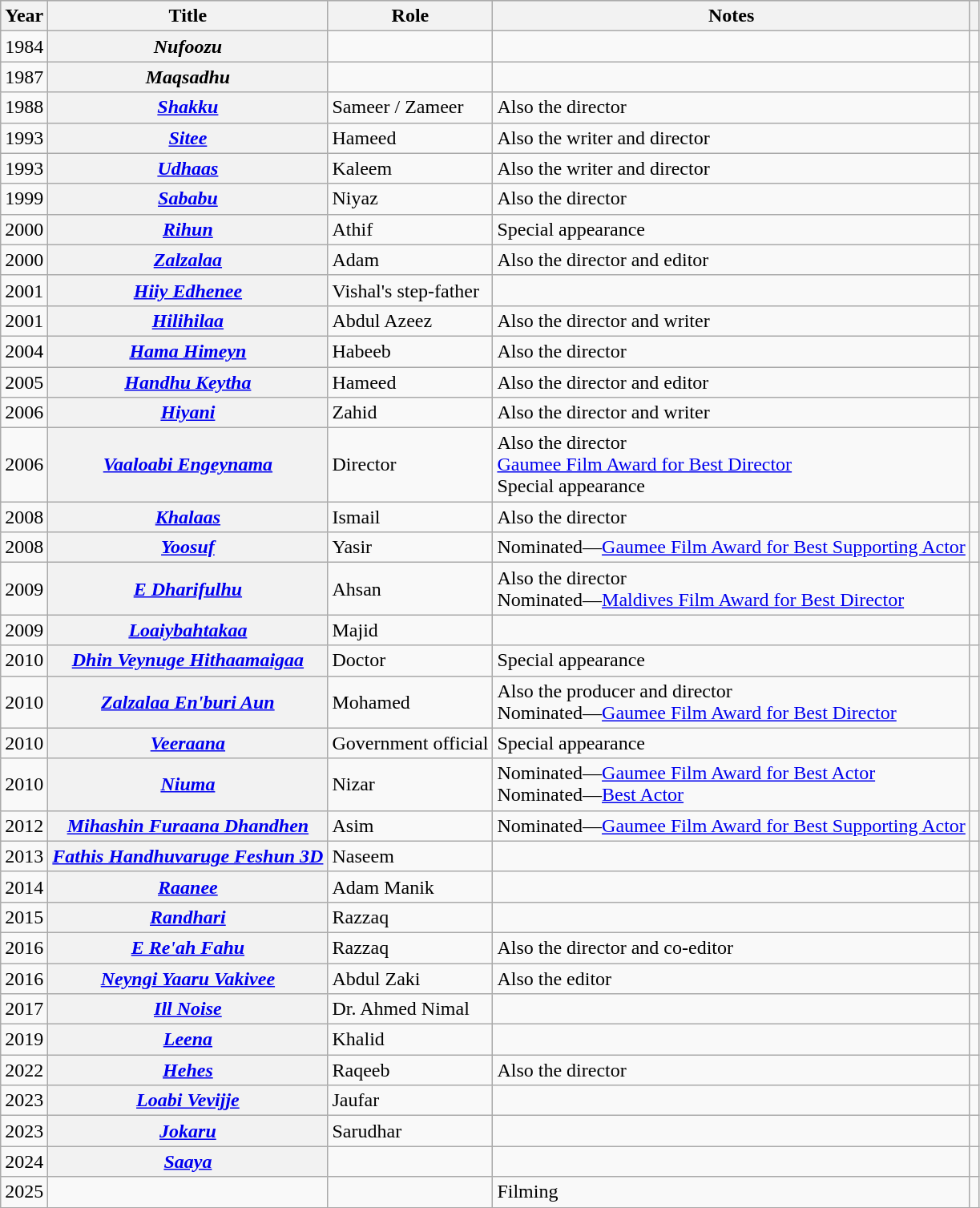<table class="wikitable sortable plainrowheaders">
<tr style="background:#ccc; text-align:center;">
<th scope="col">Year</th>
<th scope="col">Title</th>
<th scope="col">Role</th>
<th scope="col">Notes</th>
<th scope="col" class="unsortable"></th>
</tr>
<tr>
<td>1984</td>
<th scope="row"><em>Nufoozu</em></th>
<td></td>
<td></td>
<td style="text-align: center;"></td>
</tr>
<tr>
<td>1987</td>
<th scope="row"><em>Maqsadhu</em></th>
<td></td>
<td></td>
<td style="text-align: center;"></td>
</tr>
<tr>
<td>1988</td>
<th scope="row"><em><a href='#'>Shakku</a></em></th>
<td>Sameer / Zameer</td>
<td>Also the director</td>
<td style="text-align: center;"></td>
</tr>
<tr>
<td>1993</td>
<th scope="row"><em><a href='#'>Sitee</a></em></th>
<td>Hameed</td>
<td>Also the writer and director</td>
<td style="text-align: center;"></td>
</tr>
<tr>
<td>1993</td>
<th scope="row"><em><a href='#'>Udhaas</a></em></th>
<td>Kaleem</td>
<td>Also the writer and director</td>
<td style="text-align: center;"></td>
</tr>
<tr>
<td>1999</td>
<th scope="row"><em><a href='#'>Sababu</a></em></th>
<td>Niyaz</td>
<td>Also the director</td>
<td style="text-align: center;"></td>
</tr>
<tr>
<td>2000</td>
<th scope="row"><em><a href='#'>Rihun</a></em></th>
<td>Athif</td>
<td>Special appearance</td>
<td style="text-align: center;"></td>
</tr>
<tr>
<td>2000</td>
<th scope="row"><em><a href='#'>Zalzalaa</a></em></th>
<td>Adam</td>
<td>Also the director and editor</td>
<td style="text-align: center;"></td>
</tr>
<tr>
<td>2001</td>
<th scope="row"><em><a href='#'>Hiiy Edhenee</a></em></th>
<td>Vishal's step-father</td>
<td></td>
<td style="text-align: center;"></td>
</tr>
<tr>
<td>2001</td>
<th scope="row"><em><a href='#'>Hilihilaa</a></em></th>
<td>Abdul Azeez</td>
<td>Also the director and writer</td>
<td style="text-align: center;"></td>
</tr>
<tr>
<td>2004</td>
<th scope="row"><em><a href='#'>Hama Himeyn</a></em></th>
<td>Habeeb</td>
<td>Also the director</td>
<td style="text-align: center;"></td>
</tr>
<tr>
<td>2005</td>
<th scope="row"><em><a href='#'>Handhu Keytha</a></em></th>
<td>Hameed</td>
<td>Also the director and editor</td>
<td style="text-align: center;"></td>
</tr>
<tr>
<td>2006</td>
<th scope="row"><em><a href='#'>Hiyani</a></em></th>
<td>Zahid</td>
<td>Also the director and writer</td>
<td style="text-align: center;"></td>
</tr>
<tr>
<td>2006</td>
<th scope="row"><em><a href='#'>Vaaloabi Engeynama</a></em></th>
<td>Director</td>
<td>Also the director<br><a href='#'>Gaumee Film Award for Best Director</a><br>Special appearance</td>
<td style="text-align: center;"></td>
</tr>
<tr>
<td>2008</td>
<th scope="row"><em><a href='#'>Khalaas</a></em></th>
<td>Ismail</td>
<td>Also the director</td>
<td style="text-align: center;"></td>
</tr>
<tr>
<td>2008</td>
<th scope="row"><em><a href='#'>Yoosuf</a></em></th>
<td>Yasir</td>
<td>Nominated—<a href='#'>Gaumee Film Award for Best Supporting Actor</a></td>
<td style="text-align: center;"></td>
</tr>
<tr>
<td>2009</td>
<th scope="row"><em><a href='#'>E Dharifulhu</a></em></th>
<td>Ahsan</td>
<td>Also the director<br>Nominated—<a href='#'>Maldives Film Award for Best Director</a></td>
<td style="text-align: center;"></td>
</tr>
<tr>
<td>2009</td>
<th scope="row"><em><a href='#'>Loaiybahtakaa</a></em></th>
<td>Majid</td>
<td></td>
<td style="text-align: center;"></td>
</tr>
<tr>
<td>2010</td>
<th scope="row"><em><a href='#'>Dhin Veynuge Hithaamaigaa</a></em></th>
<td>Doctor</td>
<td>Special appearance</td>
<td style="text-align: center;"></td>
</tr>
<tr>
<td>2010</td>
<th scope="row"><em><a href='#'>Zalzalaa En'buri Aun</a></em></th>
<td>Mohamed</td>
<td>Also the producer and director<br>Nominated—<a href='#'>Gaumee Film Award for Best Director</a></td>
<td style="text-align: center;"></td>
</tr>
<tr>
<td>2010</td>
<th scope="row"><em><a href='#'>Veeraana</a></em></th>
<td>Government official</td>
<td>Special appearance</td>
<td style="text-align: center;"></td>
</tr>
<tr>
<td>2010</td>
<th scope="row"><em><a href='#'>Niuma</a></em></th>
<td>Nizar</td>
<td>Nominated—<a href='#'>Gaumee Film Award for Best Actor</a><br>Nominated—<a href='#'>Best Actor</a></td>
<td style="text-align: center;"><br></td>
</tr>
<tr>
<td>2012</td>
<th scope="row"><em><a href='#'>Mihashin Furaana Dhandhen</a></em></th>
<td>Asim</td>
<td>Nominated—<a href='#'>Gaumee Film Award for Best Supporting Actor</a></td>
<td style="text-align: center;"></td>
</tr>
<tr>
<td>2013</td>
<th scope="row"><em><a href='#'>Fathis Handhuvaruge Feshun 3D</a></em></th>
<td>Naseem</td>
<td></td>
<td style="text-align: center;"></td>
</tr>
<tr>
<td>2014</td>
<th scope="row"><em><a href='#'>Raanee</a></em></th>
<td>Adam Manik</td>
<td></td>
<td style="text-align: center;"></td>
</tr>
<tr>
<td>2015</td>
<th scope="row"><em><a href='#'>Randhari</a></em></th>
<td>Razzaq</td>
<td></td>
<td style="text-align: center;"></td>
</tr>
<tr>
<td>2016</td>
<th scope="row"><em><a href='#'>E Re'ah Fahu</a></em></th>
<td>Razzaq</td>
<td>Also the director and co-editor</td>
<td style="text-align: center;"></td>
</tr>
<tr>
<td>2016</td>
<th scope="row"><em><a href='#'>Neyngi Yaaru Vakivee</a></em></th>
<td>Abdul Zaki</td>
<td>Also the editor</td>
<td style="text-align: center;"></td>
</tr>
<tr>
<td>2017</td>
<th scope="row"><em><a href='#'>Ill Noise</a></em></th>
<td>Dr. Ahmed Nimal</td>
<td></td>
<td style="text-align: center;"></td>
</tr>
<tr>
<td>2019</td>
<th scope="row"><em><a href='#'>Leena</a></em></th>
<td>Khalid</td>
<td></td>
<td style="text-align: center;"></td>
</tr>
<tr>
<td>2022</td>
<th scope="row"><em><a href='#'>Hehes</a></em></th>
<td>Raqeeb</td>
<td>Also the director</td>
<td style="text-align:center;"></td>
</tr>
<tr>
<td>2023</td>
<th scope="row"><em><a href='#'>Loabi Vevijje</a></em></th>
<td>Jaufar</td>
<td></td>
<td style="text-align:center;"></td>
</tr>
<tr>
<td>2023</td>
<th scope="row"><em><a href='#'>Jokaru</a></em></th>
<td>Sarudhar</td>
<td></td>
<td style="text-align:center;"></td>
</tr>
<tr>
<td>2024</td>
<th scope="row"><em><a href='#'>Saaya</a></em></th>
<td></td>
<td></td>
<td style="text-align: center;"></td>
</tr>
<tr>
<td>2025</td>
<td></td>
<td></td>
<td>Filming</td>
<td></td>
</tr>
<tr>
</tr>
</table>
